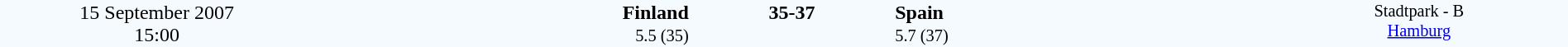<table style="width: 100%; background:#F5FAFF;" cellspacing="0">
<tr>
<td align=center rowspan=3 width=20%>15 September 2007<br>15:00</td>
</tr>
<tr>
<td width=24% align=right><strong>Finland</strong></td>
<td align=center width=13%><strong>35-37</strong></td>
<td width=24%><strong>Spain</strong></td>
<td style=font-size:85% rowspan=3 valign=top align=center>Stadtpark - B <br><a href='#'>Hamburg</a></td>
</tr>
<tr style=font-size:85%>
<td align=right>5.5 (35)</td>
<td align=center></td>
<td>5.7 (37)</td>
</tr>
</table>
